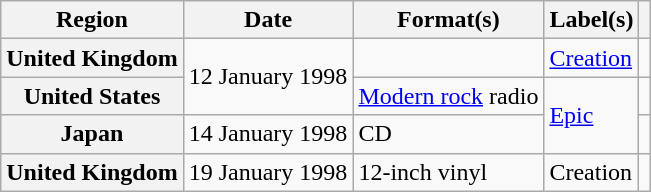<table class="wikitable plainrowheaders">
<tr>
<th scope="col">Region</th>
<th scope="col">Date</th>
<th scope="col">Format(s)</th>
<th scope="col">Label(s)</th>
<th scope="col"></th>
</tr>
<tr>
<th scope="row">United Kingdom</th>
<td rowspan="2">12 January 1998</td>
<td></td>
<td><a href='#'>Creation</a></td>
<td></td>
</tr>
<tr>
<th scope="row">United States</th>
<td><a href='#'>Modern rock</a> radio</td>
<td rowspan="2"><a href='#'>Epic</a></td>
<td></td>
</tr>
<tr>
<th scope="row">Japan</th>
<td>14 January 1998</td>
<td>CD</td>
<td></td>
</tr>
<tr>
<th scope="row">United Kingdom</th>
<td>19 January 1998</td>
<td>12-inch vinyl</td>
<td>Creation</td>
<td></td>
</tr>
</table>
